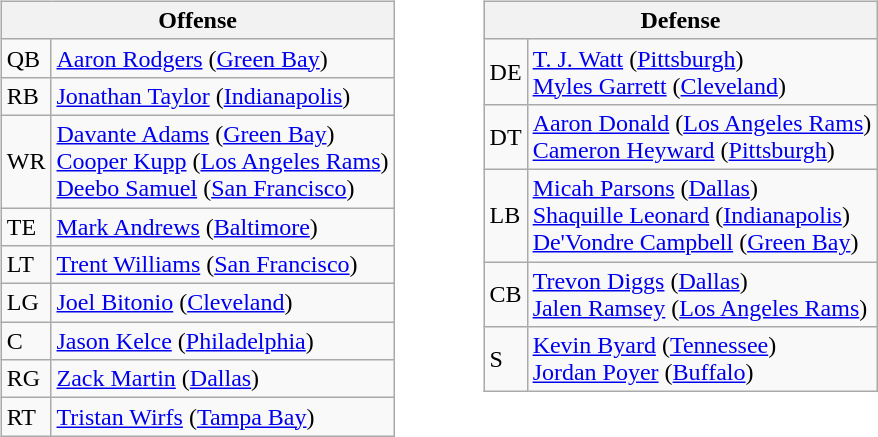<table border=0>
<tr valign="top">
<td><br><table class="wikitable">
<tr>
<th colspan="2">Offense</th>
</tr>
<tr>
<td>QB</td>
<td><a href='#'>Aaron Rodgers</a> (<a href='#'>Green Bay</a>)</td>
</tr>
<tr>
<td>RB</td>
<td><a href='#'>Jonathan Taylor</a> (<a href='#'>Indianapolis</a>)</td>
</tr>
<tr>
<td>WR</td>
<td><a href='#'>Davante Adams</a> (<a href='#'>Green Bay</a>)<br><a href='#'>Cooper Kupp</a> (<a href='#'>Los Angeles Rams</a>)<br><a href='#'>Deebo Samuel</a> (<a href='#'>San Francisco</a>)</td>
</tr>
<tr>
<td>TE</td>
<td><a href='#'>Mark Andrews</a> (<a href='#'>Baltimore</a>)</td>
</tr>
<tr>
<td>LT</td>
<td><a href='#'>Trent Williams</a> (<a href='#'>San Francisco</a>)</td>
</tr>
<tr>
<td>LG</td>
<td><a href='#'>Joel Bitonio</a> (<a href='#'>Cleveland</a>)</td>
</tr>
<tr>
<td>C</td>
<td><a href='#'>Jason Kelce</a> (<a href='#'>Philadelphia</a>)</td>
</tr>
<tr>
<td>RG</td>
<td><a href='#'>Zack Martin</a> (<a href='#'>Dallas</a>)</td>
</tr>
<tr>
<td>RT</td>
<td><a href='#'>Tristan Wirfs</a> (<a href='#'>Tampa Bay</a>)</td>
</tr>
</table>
</td>
<td style="padding-left:40px;"><br><table class="wikitable">
<tr>
<th colspan="2">Defense</th>
</tr>
<tr>
<td>DE</td>
<td><a href='#'>T. J. Watt</a> (<a href='#'>Pittsburgh</a>)<br><a href='#'>Myles Garrett</a> (<a href='#'>Cleveland</a>)</td>
</tr>
<tr>
<td>DT</td>
<td><a href='#'>Aaron Donald</a> (<a href='#'>Los Angeles Rams</a>)<br><a href='#'>Cameron Heyward</a> (<a href='#'>Pittsburgh</a>)</td>
</tr>
<tr>
<td>LB</td>
<td><a href='#'>Micah Parsons</a> (<a href='#'>Dallas</a>)<br><a href='#'>Shaquille Leonard</a> (<a href='#'>Indianapolis</a>)<br><a href='#'>De'Vondre Campbell</a> (<a href='#'>Green Bay</a>)</td>
</tr>
<tr>
<td>CB</td>
<td><a href='#'>Trevon Diggs</a> (<a href='#'>Dallas</a>)<br><a href='#'>Jalen Ramsey</a> (<a href='#'>Los Angeles Rams</a>)</td>
</tr>
<tr>
<td>S</td>
<td><a href='#'>Kevin Byard</a> (<a href='#'>Tennessee</a>)<br><a href='#'>Jordan Poyer</a> (<a href='#'>Buffalo</a>)</td>
</tr>
</table>
</td>
</tr>
</table>
